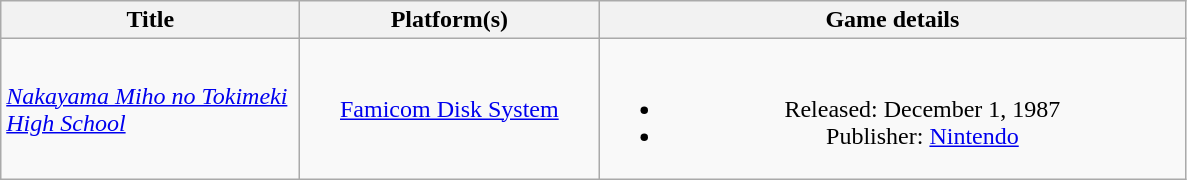<table class="wikitable plainrowheaders" style="text-align:center;">
<tr>
<th style="width:12em;">Title</th>
<th style="width:12em;">Platform(s)</th>
<th style="width:24em;">Game details</th>
</tr>
<tr>
<td align="left"><em><a href='#'>Nakayama Miho no Tokimeki High School</a></em></td>
<td><a href='#'>Famicom Disk System</a></td>
<td><br><ul><li>Released: December 1, 1987</li><li>Publisher: <a href='#'>Nintendo</a></li></ul></td>
</tr>
</table>
